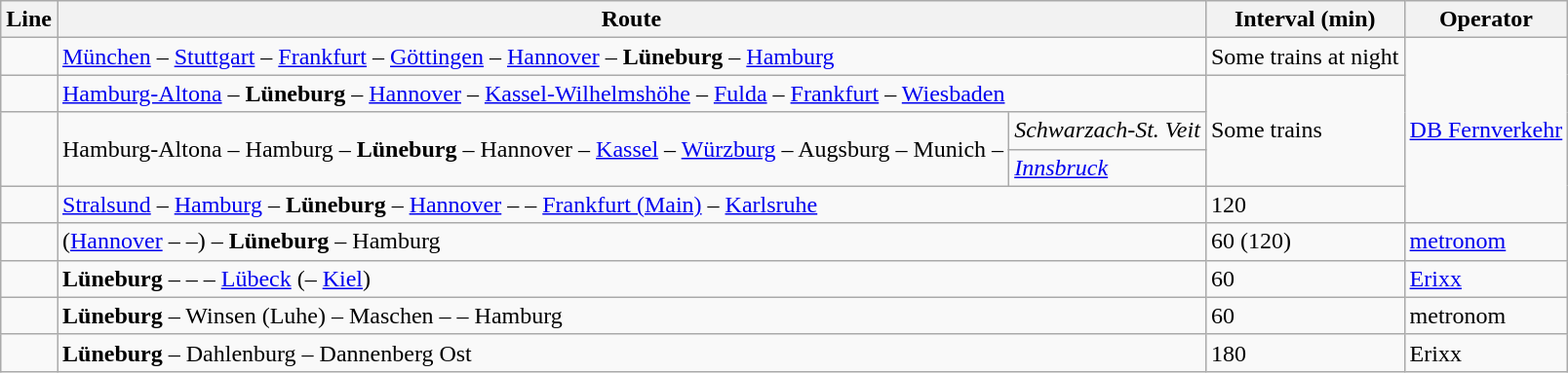<table class="wikitable">
<tr>
<th>Line</th>
<th colspan=2>Route</th>
<th>Interval (min)</th>
<th>Operator</th>
</tr>
<tr>
<td align"center"></td>
<td colspan=2><a href='#'>München</a> – <a href='#'>Stuttgart</a> – <a href='#'>Frankfurt</a> – <a href='#'>Göttingen</a> – <a href='#'>Hannover</a> – <strong>Lüneburg</strong> – <a href='#'>Hamburg</a></td>
<td>Some trains at night</td>
<td rowspan=5><a href='#'>DB Fernverkehr</a></td>
</tr>
<tr>
<td align="center"></td>
<td colspan=2><a href='#'>Hamburg-Altona</a> – <strong>Lüneburg</strong> – <a href='#'>Hannover</a> – <a href='#'>Kassel-Wilhelmshöhe</a> – <a href='#'>Fulda</a> – <a href='#'>Frankfurt</a> – <a href='#'>Wiesbaden</a></td>
<td rowspan=3>Some trains</td>
</tr>
<tr>
<td rowspan=2></td>
<td rowspan=2>Hamburg-Altona – Hamburg – <strong>Lüneburg</strong> – Hannover – <a href='#'>Kassel</a> – <a href='#'>Würzburg</a> –  Augsburg – Munich –</td>
<td><em>Schwarzach-St. Veit</em></td>
</tr>
<tr>
<td><em><a href='#'>Innsbruck</a></em></td>
</tr>
<tr>
<td align="center"></td>
<td colspan=2><a href='#'>Stralsund</a> – <a href='#'>Hamburg</a> – <strong>Lüneburg</strong> – <a href='#'>Hannover</a> –  – <a href='#'>Frankfurt (Main)</a> – <a href='#'>Karlsruhe</a></td>
<td>120</td>
</tr>
<tr>
<td align="center"></td>
<td colspan=2>(<a href='#'>Hannover</a> –  –) – <strong>Lüneburg</strong> – Hamburg</td>
<td>60 (120)</td>
<td><a href='#'>metronom</a></td>
</tr>
<tr>
<td align="center"></td>
<td colspan=2><strong>Lüneburg</strong> –  –  – <a href='#'>Lübeck</a> (– <a href='#'>Kiel</a>)</td>
<td>60</td>
<td><a href='#'>Erixx</a></td>
</tr>
<tr>
<td align="center"></td>
<td colspan=2><strong>Lüneburg</strong> – Winsen (Luhe) – Maschen –  – Hamburg</td>
<td>60</td>
<td>metronom</td>
</tr>
<tr>
<td align="center"></td>
<td colspan=2><strong>Lüneburg</strong> – Dahlenburg – Dannenberg Ost</td>
<td>180</td>
<td>Erixx</td>
</tr>
</table>
